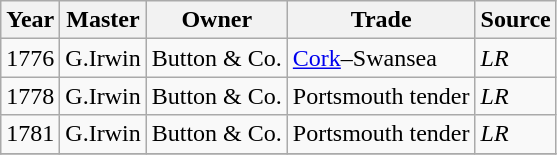<table class=" wikitable">
<tr>
<th>Year</th>
<th>Master</th>
<th>Owner</th>
<th>Trade</th>
<th>Source</th>
</tr>
<tr>
<td>1776</td>
<td>G.Irwin</td>
<td>Button & Co.</td>
<td><a href='#'>Cork</a>–Swansea</td>
<td><em>LR</em></td>
</tr>
<tr>
<td>1778</td>
<td>G.Irwin</td>
<td>Button & Co.</td>
<td>Portsmouth tender</td>
<td><em>LR</em></td>
</tr>
<tr>
<td>1781</td>
<td>G.Irwin</td>
<td>Button & Co.</td>
<td>Portsmouth tender</td>
<td><em>LR</em></td>
</tr>
<tr>
</tr>
</table>
